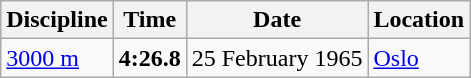<table class='wikitable'>
<tr>
<th>Discipline</th>
<th>Time</th>
<th>Date</th>
<th>Location</th>
</tr>
<tr>
<td><a href='#'>3000 m</a></td>
<td><strong>4:26.8</strong></td>
<td>25 February 1965</td>
<td align=left><a href='#'>Oslo</a></td>
</tr>
</table>
